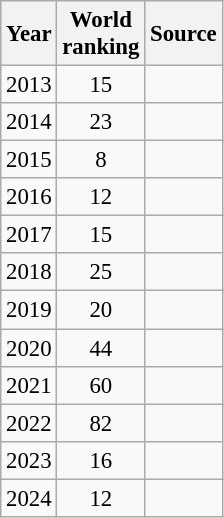<table class="wikitable" style="text-align:center; font-size: 95%;">
<tr>
<th>Year</th>
<th>World<br>ranking</th>
<th>Source</th>
</tr>
<tr>
<td>2013</td>
<td>15</td>
<td></td>
</tr>
<tr>
<td>2014</td>
<td>23</td>
<td></td>
</tr>
<tr>
<td>2015</td>
<td>8</td>
<td></td>
</tr>
<tr>
<td>2016</td>
<td>12</td>
<td></td>
</tr>
<tr>
<td>2017</td>
<td>15</td>
<td></td>
</tr>
<tr>
<td>2018</td>
<td>25</td>
<td></td>
</tr>
<tr>
<td>2019</td>
<td>20</td>
<td></td>
</tr>
<tr>
<td>2020</td>
<td>44</td>
<td></td>
</tr>
<tr>
<td>2021</td>
<td>60</td>
<td></td>
</tr>
<tr>
<td>2022</td>
<td>82</td>
<td></td>
</tr>
<tr>
<td>2023</td>
<td>16</td>
<td></td>
</tr>
<tr>
<td>2024</td>
<td>12</td>
<td></td>
</tr>
</table>
